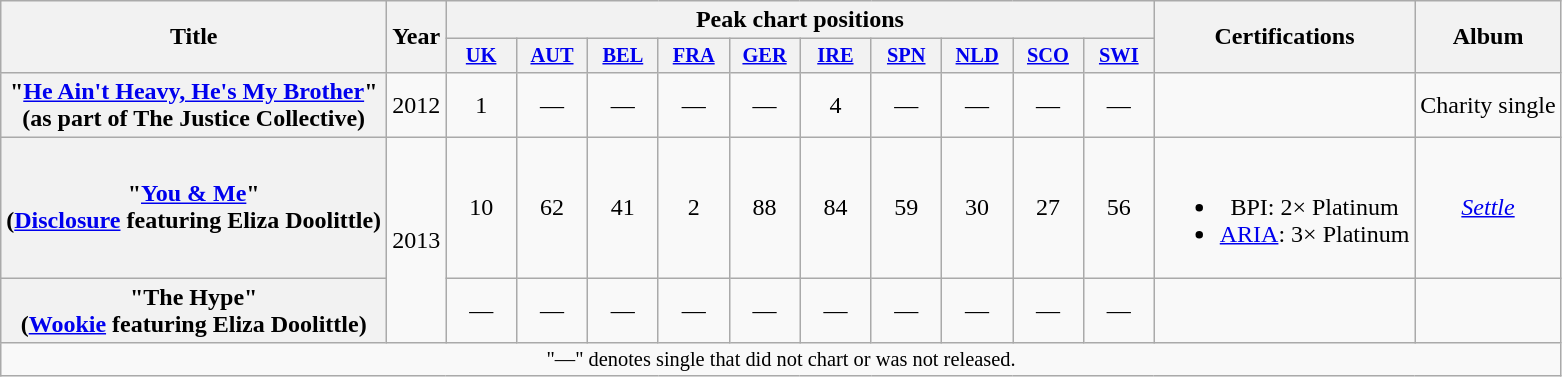<table class="wikitable plainrowheaders" style="text-align:center;">
<tr>
<th scope="col" rowspan="2">Title</th>
<th scope="col" rowspan="2">Year</th>
<th scope="col" colspan="10">Peak chart positions</th>
<th scope="col" rowspan="2">Certifications</th>
<th scope="col" rowspan="2">Album</th>
</tr>
<tr>
<th scope="col" style="width:3em;font-size:85%;"><a href='#'>UK</a><br></th>
<th scope="col" style="width:3em;font-size:85%;"><a href='#'>AUT</a></th>
<th scope="col" style="width:3em;font-size:85%;"><a href='#'>BEL</a><br></th>
<th scope="col" style="width:3em;font-size:85%;"><a href='#'>FRA</a><br></th>
<th scope="col" style="width:3em;font-size:85%;"><a href='#'>GER</a></th>
<th scope="col" style="width:3em;font-size:85%;"><a href='#'>IRE</a><br></th>
<th scope="col" style="width:3em;font-size:85%;"><a href='#'>SPN</a><br></th>
<th scope="col" style="width:3em;font-size:85%;"><a href='#'>NLD</a></th>
<th scope="col" style="width:3em;font-size:85%;"><a href='#'>SCO</a></th>
<th scope="col" style="width:3em;font-size:85%;"><a href='#'>SWI</a><br></th>
</tr>
<tr>
<th scope="row">"<a href='#'>He Ain't Heavy, He's My Brother</a>"<br><span>(as part of The Justice Collective)</span></th>
<td>2012</td>
<td>1</td>
<td>—</td>
<td>—</td>
<td>—</td>
<td>—</td>
<td>4</td>
<td>—</td>
<td>—</td>
<td>—</td>
<td>—</td>
<td></td>
<td>Charity single</td>
</tr>
<tr>
<th scope="row">"<a href='#'>You & Me</a>"<br><span>(<a href='#'>Disclosure</a> featuring Eliza Doolittle)</span></th>
<td rowspan="2">2013</td>
<td>10</td>
<td>62</td>
<td>41</td>
<td>2</td>
<td>88</td>
<td>84</td>
<td>59</td>
<td>30</td>
<td>27</td>
<td>56</td>
<td><br><ul><li>BPI: 2× Platinum</li><li><a href='#'>ARIA</a>: 3× Platinum</li></ul></td>
<td><em><a href='#'>Settle</a></em></td>
</tr>
<tr>
<th scope="row">"The Hype"<br><span>(<a href='#'>Wookie</a> featuring Eliza Doolittle)</span></th>
<td>—</td>
<td>—</td>
<td>—</td>
<td>—</td>
<td>—</td>
<td>—</td>
<td>—</td>
<td>—</td>
<td>—</td>
<td>—</td>
<td></td>
<td></td>
</tr>
<tr>
<td colspan="14" style="font-size:85%">"—" denotes single that did not chart or was not released.</td>
</tr>
</table>
